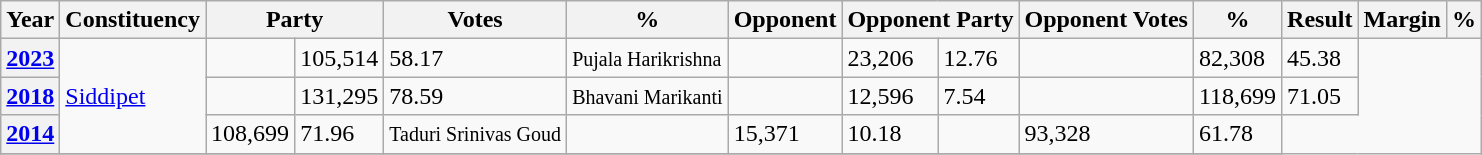<table class="sortable wikitable">
<tr>
<th>Year</th>
<th>Constituency</th>
<th colspan=2>Party</th>
<th>Votes</th>
<th>%</th>
<th>Opponent</th>
<th colspan=2>Opponent Party</th>
<th>Opponent Votes</th>
<th>%</th>
<th>Result</th>
<th>Margin</th>
<th>%</th>
</tr>
<tr>
<th><a href='#'>2023</a></th>
<td rowspan="3"><a href='#'>Siddipet</a></td>
<td></td>
<td>105,514</td>
<td>58.17</td>
<td><small>Pujala Harikrishna</small></td>
<td></td>
<td>23,206</td>
<td>12.76</td>
<td></td>
<td>82,308</td>
<td>45.38</td>
</tr>
<tr>
<th><a href='#'>2018</a></th>
<td></td>
<td>131,295</td>
<td>78.59</td>
<td><small>Bhavani Marikanti</small></td>
<td></td>
<td>12,596</td>
<td>7.54</td>
<td></td>
<td>118,699</td>
<td>71.05</td>
</tr>
<tr>
<th><a href='#'>2014</a></th>
<td>108,699</td>
<td>71.96</td>
<td><small>Taduri Srinivas Goud</small></td>
<td></td>
<td>15,371</td>
<td>10.18</td>
<td></td>
<td>93,328</td>
<td>61.78</td>
</tr>
<tr>
</tr>
</table>
